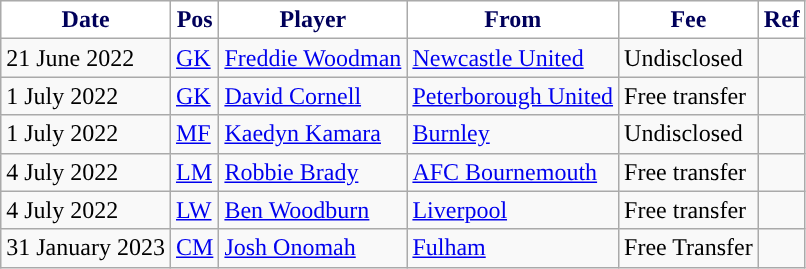<table class="wikitable plainrowheaders sortable">
<tr>
<th style="background:#FFFFFF; color:#00005a; ">Date</th>
<th style="background:#FFFFFF; color:#00005a; ">Pos</th>
<th style="background:#FFFFFF; color:#00005a; ">Player</th>
<th style="background:#FFFFFF; color:#00005a; ">From</th>
<th style="background:#FFFFFF; color:#00005a; ">Fee</th>
<th style="background:#FFFFFF; color:#00005a; ">Ref</th>
</tr>
<tr>
<td>21 June 2022</td>
<td><a href='#'>GK</a></td>
<td> <a href='#'>Freddie Woodman</a></td>
<td> <a href='#'>Newcastle United</a></td>
<td>Undisclosed</td>
<td></td>
</tr>
<tr>
<td>1 July 2022</td>
<td><a href='#'>GK</a></td>
<td> <a href='#'>David Cornell</a></td>
<td> <a href='#'>Peterborough United</a></td>
<td>Free transfer</td>
<td></td>
</tr>
<tr>
<td>1 July 2022</td>
<td><a href='#'>MF</a></td>
<td> <a href='#'>Kaedyn Kamara</a></td>
<td> <a href='#'>Burnley</a></td>
<td>Undisclosed</td>
<td></td>
</tr>
<tr>
<td>4 July 2022</td>
<td><a href='#'>LM</a></td>
<td> <a href='#'>Robbie Brady</a></td>
<td> <a href='#'>AFC Bournemouth</a></td>
<td>Free transfer</td>
<td></td>
</tr>
<tr>
<td>4 July 2022</td>
<td><a href='#'>LW</a></td>
<td> <a href='#'>Ben Woodburn</a></td>
<td> <a href='#'>Liverpool</a></td>
<td>Free transfer</td>
<td></td>
</tr>
<tr>
<td>31 January 2023</td>
<td><a href='#'>CM</a></td>
<td> <a href='#'>Josh Onomah</a></td>
<td> <a href='#'>Fulham</a></td>
<td>Free Transfer</td>
<td></td>
</tr>
</table>
